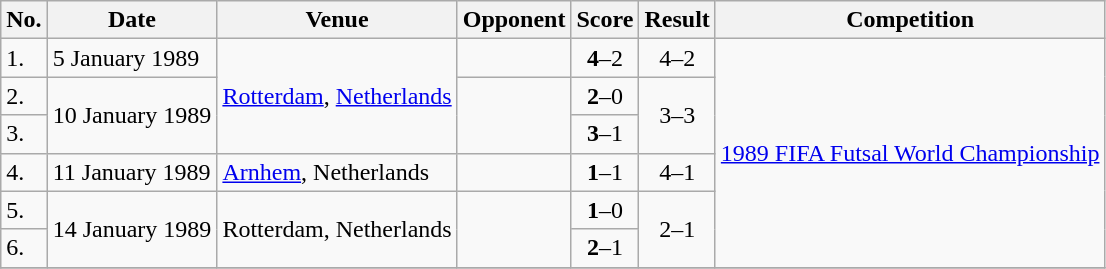<table class="wikitable">
<tr>
<th>No.</th>
<th>Date</th>
<th>Venue</th>
<th>Opponent</th>
<th>Score</th>
<th>Result</th>
<th>Competition</th>
</tr>
<tr>
<td>1.</td>
<td>5 January 1989</td>
<td rowspan=3><a href='#'>Rotterdam</a>, <a href='#'>Netherlands</a></td>
<td></td>
<td align=center><strong>4</strong>–2</td>
<td align=center>4–2</td>
<td rowspan=6><a href='#'>1989 FIFA Futsal World Championship</a></td>
</tr>
<tr>
<td>2.</td>
<td rowspan=2>10 January 1989</td>
<td rowspan=2></td>
<td align=center><strong>2</strong>–0</td>
<td rowspan=2 align=center>3–3</td>
</tr>
<tr>
<td>3.</td>
<td align=center><strong>3</strong>–1</td>
</tr>
<tr>
<td>4.</td>
<td>11 January 1989</td>
<td><a href='#'>Arnhem</a>, Netherlands</td>
<td></td>
<td align=center><strong>1</strong>–1</td>
<td align=center>4–1</td>
</tr>
<tr>
<td>5.</td>
<td rowspan=2>14 January 1989</td>
<td rowspan=2>Rotterdam, Netherlands</td>
<td rowspan=2></td>
<td align=center><strong>1</strong>–0</td>
<td rowspan=2 align=center>2–1</td>
</tr>
<tr>
<td>6.</td>
<td align=center><strong>2</strong>–1</td>
</tr>
<tr>
</tr>
</table>
